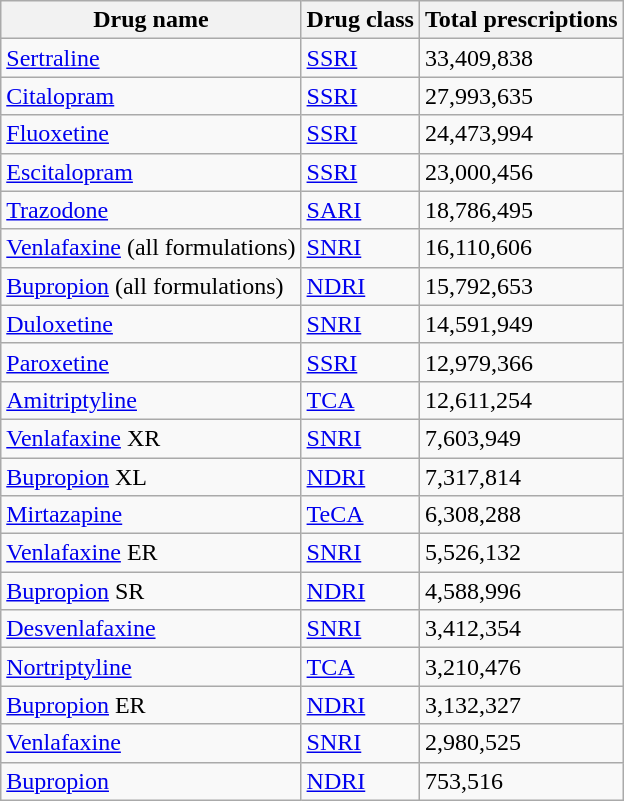<table class="wikitable sortable">
<tr>
<th scope="col"><strong>Drug name</strong></th>
<th scope="col"><strong>Drug class</strong></th>
<th scope="col"><strong>Total prescriptions</strong></th>
</tr>
<tr>
<td><a href='#'>Sertraline</a></td>
<td><a href='#'>SSRI</a></td>
<td>33,409,838</td>
</tr>
<tr>
<td><a href='#'>Citalopram</a></td>
<td><a href='#'>SSRI</a></td>
<td>27,993,635</td>
</tr>
<tr>
<td><a href='#'>Fluoxetine</a></td>
<td><a href='#'>SSRI</a></td>
<td>24,473,994</td>
</tr>
<tr>
<td><a href='#'>Escitalopram</a></td>
<td><a href='#'>SSRI</a></td>
<td>23,000,456</td>
</tr>
<tr>
<td><a href='#'>Trazodone</a></td>
<td><a href='#'>SARI</a></td>
<td>18,786,495</td>
</tr>
<tr>
<td><a href='#'>Venlafaxine</a> (all formulations)</td>
<td><a href='#'>SNRI</a></td>
<td>16,110,606</td>
</tr>
<tr>
<td><a href='#'>Bupropion</a> (all formulations)</td>
<td><a href='#'>NDRI</a></td>
<td>15,792,653</td>
</tr>
<tr>
<td><a href='#'>Duloxetine</a></td>
<td><a href='#'>SNRI</a></td>
<td>14,591,949</td>
</tr>
<tr>
<td><a href='#'>Paroxetine</a></td>
<td><a href='#'>SSRI</a></td>
<td>12,979,366</td>
</tr>
<tr>
<td><a href='#'>Amitriptyline</a></td>
<td><a href='#'>TCA</a></td>
<td>12,611,254</td>
</tr>
<tr>
<td><a href='#'>Venlafaxine</a> XR</td>
<td><a href='#'>SNRI</a></td>
<td>7,603,949</td>
</tr>
<tr>
<td><a href='#'>Bupropion</a> XL</td>
<td><a href='#'>NDRI</a></td>
<td>7,317,814</td>
</tr>
<tr>
<td><a href='#'>Mirtazapine</a></td>
<td><a href='#'>TeCA</a></td>
<td>6,308,288</td>
</tr>
<tr>
<td><a href='#'>Venlafaxine</a> ER</td>
<td><a href='#'>SNRI</a></td>
<td>5,526,132</td>
</tr>
<tr>
<td><a href='#'>Bupropion</a> SR</td>
<td><a href='#'>NDRI</a></td>
<td>4,588,996</td>
</tr>
<tr>
<td><a href='#'>Desvenlafaxine</a></td>
<td><a href='#'>SNRI</a></td>
<td>3,412,354</td>
</tr>
<tr>
<td><a href='#'>Nortriptyline</a></td>
<td><a href='#'>TCA</a></td>
<td>3,210,476</td>
</tr>
<tr>
<td><a href='#'>Bupropion</a> ER</td>
<td><a href='#'>NDRI</a></td>
<td>3,132,327</td>
</tr>
<tr>
<td><a href='#'>Venlafaxine</a></td>
<td><a href='#'>SNRI</a></td>
<td>2,980,525</td>
</tr>
<tr>
<td><a href='#'>Bupropion</a></td>
<td><a href='#'>NDRI</a></td>
<td>753,516</td>
</tr>
</table>
